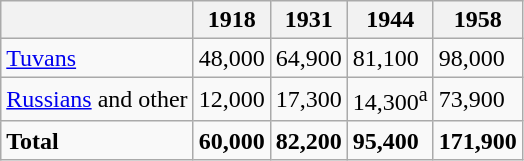<table class="wikitable">
<tr>
<th></th>
<th>1918</th>
<th>1931</th>
<th>1944</th>
<th>1958</th>
</tr>
<tr>
<td><a href='#'>Tuvans</a></td>
<td>48,000</td>
<td>64,900</td>
<td>81,100</td>
<td>98,000</td>
</tr>
<tr>
<td><a href='#'>Russians</a> and other</td>
<td>12,000</td>
<td>17,300</td>
<td>14,300<sup>a</sup></td>
<td>73,900</td>
</tr>
<tr>
<td><strong>Total</strong></td>
<td><strong>60,000</strong></td>
<td><strong>82,200</strong></td>
<td><strong>95,400</strong></td>
<td><strong>171,900</strong></td>
</tr>
</table>
